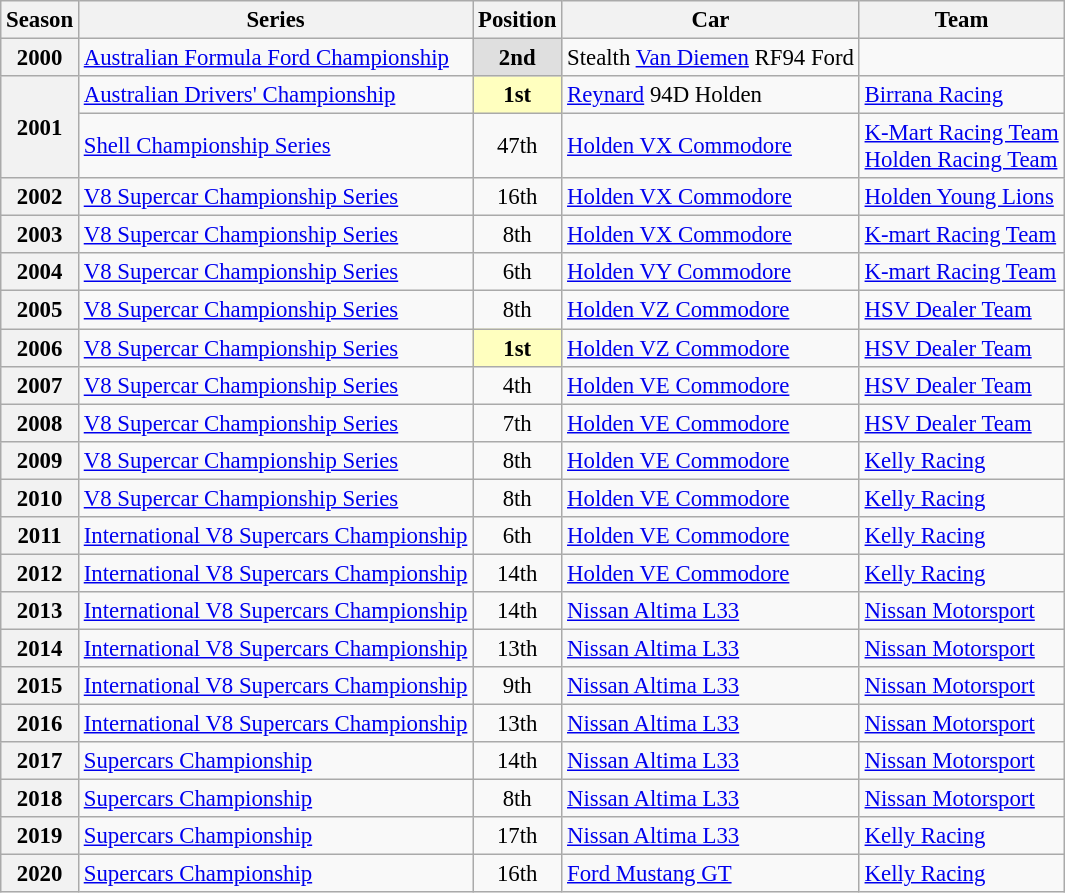<table class="wikitable" style="font-size: 95%;">
<tr>
<th>Season</th>
<th>Series</th>
<th>Position</th>
<th>Car</th>
<th>Team</th>
</tr>
<tr>
<th>2000</th>
<td><a href='#'>Australian Formula Ford Championship</a></td>
<td align="center" style="background: #dfdfdf"><strong>2nd</strong></td>
<td>Stealth <a href='#'>Van Diemen</a> RF94 Ford</td>
<td></td>
</tr>
<tr>
<th rowspan=2>2001</th>
<td><a href='#'>Australian Drivers' Championship</a></td>
<td align="center" style="background: #ffffbf"><strong>1st</strong></td>
<td><a href='#'>Reynard</a> 94D Holden</td>
<td><a href='#'>Birrana Racing</a></td>
</tr>
<tr>
<td><a href='#'>Shell Championship Series</a></td>
<td align="center">47th</td>
<td><a href='#'>Holden VX Commodore</a></td>
<td><a href='#'>K-Mart Racing Team</a><br><a href='#'>Holden Racing Team</a></td>
</tr>
<tr>
<th>2002</th>
<td><a href='#'>V8 Supercar Championship Series</a></td>
<td align="center">16th</td>
<td><a href='#'>Holden VX Commodore</a></td>
<td><a href='#'>Holden Young Lions</a></td>
</tr>
<tr>
<th>2003</th>
<td><a href='#'>V8 Supercar Championship Series</a></td>
<td align="center">8th</td>
<td><a href='#'>Holden VX Commodore</a></td>
<td><a href='#'>K-mart Racing Team</a></td>
</tr>
<tr>
<th>2004</th>
<td><a href='#'>V8 Supercar Championship Series</a></td>
<td align="center">6th</td>
<td><a href='#'>Holden VY Commodore</a></td>
<td><a href='#'>K-mart Racing Team</a></td>
</tr>
<tr>
<th>2005</th>
<td><a href='#'>V8 Supercar Championship Series</a></td>
<td align="center">8th</td>
<td><a href='#'>Holden VZ Commodore</a></td>
<td><a href='#'>HSV Dealer Team</a></td>
</tr>
<tr>
<th>2006</th>
<td><a href='#'>V8 Supercar Championship Series</a></td>
<td align="center" style="background: #ffffbf"><strong>1st</strong></td>
<td><a href='#'>Holden VZ Commodore</a></td>
<td><a href='#'>HSV Dealer Team</a></td>
</tr>
<tr>
<th>2007</th>
<td><a href='#'>V8 Supercar Championship Series</a></td>
<td align="center">4th</td>
<td><a href='#'>Holden VE Commodore</a></td>
<td><a href='#'>HSV Dealer Team</a></td>
</tr>
<tr>
<th>2008</th>
<td><a href='#'>V8 Supercar Championship Series</a></td>
<td align="center">7th</td>
<td><a href='#'>Holden VE Commodore</a></td>
<td><a href='#'>HSV Dealer Team</a></td>
</tr>
<tr>
<th>2009</th>
<td><a href='#'>V8 Supercar Championship Series</a></td>
<td align="center">8th</td>
<td><a href='#'>Holden VE Commodore</a></td>
<td><a href='#'>Kelly Racing</a></td>
</tr>
<tr>
<th>2010</th>
<td><a href='#'>V8 Supercar Championship Series</a></td>
<td align="center">8th</td>
<td><a href='#'>Holden VE Commodore</a></td>
<td><a href='#'>Kelly Racing</a></td>
</tr>
<tr>
<th>2011</th>
<td><a href='#'>International V8 Supercars Championship</a></td>
<td align="center">6th</td>
<td><a href='#'>Holden VE Commodore</a></td>
<td><a href='#'>Kelly Racing</a></td>
</tr>
<tr>
<th>2012</th>
<td><a href='#'>International V8 Supercars Championship</a></td>
<td align="center">14th</td>
<td><a href='#'>Holden VE Commodore</a></td>
<td><a href='#'>Kelly Racing</a></td>
</tr>
<tr>
<th>2013</th>
<td><a href='#'>International V8 Supercars Championship</a></td>
<td align="center">14th</td>
<td><a href='#'>Nissan Altima L33</a></td>
<td><a href='#'>Nissan Motorsport</a></td>
</tr>
<tr>
<th>2014</th>
<td><a href='#'>International V8 Supercars Championship</a></td>
<td align="center">13th</td>
<td><a href='#'>Nissan Altima L33</a></td>
<td><a href='#'>Nissan Motorsport</a></td>
</tr>
<tr>
<th>2015</th>
<td><a href='#'>International V8 Supercars Championship</a></td>
<td align="center">9th</td>
<td><a href='#'>Nissan Altima L33</a></td>
<td><a href='#'>Nissan Motorsport</a></td>
</tr>
<tr>
<th>2016</th>
<td><a href='#'>International V8 Supercars Championship</a></td>
<td align="center">13th</td>
<td><a href='#'>Nissan Altima L33</a></td>
<td><a href='#'>Nissan Motorsport</a></td>
</tr>
<tr>
<th>2017</th>
<td><a href='#'>Supercars Championship</a></td>
<td align="center">14th</td>
<td><a href='#'>Nissan Altima L33</a></td>
<td><a href='#'>Nissan Motorsport</a></td>
</tr>
<tr>
<th>2018</th>
<td><a href='#'>Supercars Championship</a></td>
<td align="center">8th</td>
<td><a href='#'>Nissan Altima L33</a></td>
<td><a href='#'>Nissan Motorsport</a></td>
</tr>
<tr>
<th>2019</th>
<td><a href='#'>Supercars Championship</a></td>
<td align="center">17th</td>
<td><a href='#'>Nissan Altima L33</a></td>
<td><a href='#'>Kelly Racing</a></td>
</tr>
<tr>
<th>2020</th>
<td><a href='#'>Supercars Championship</a></td>
<td align="center">16th</td>
<td><a href='#'>Ford Mustang GT</a></td>
<td><a href='#'>Kelly Racing</a></td>
</tr>
</table>
